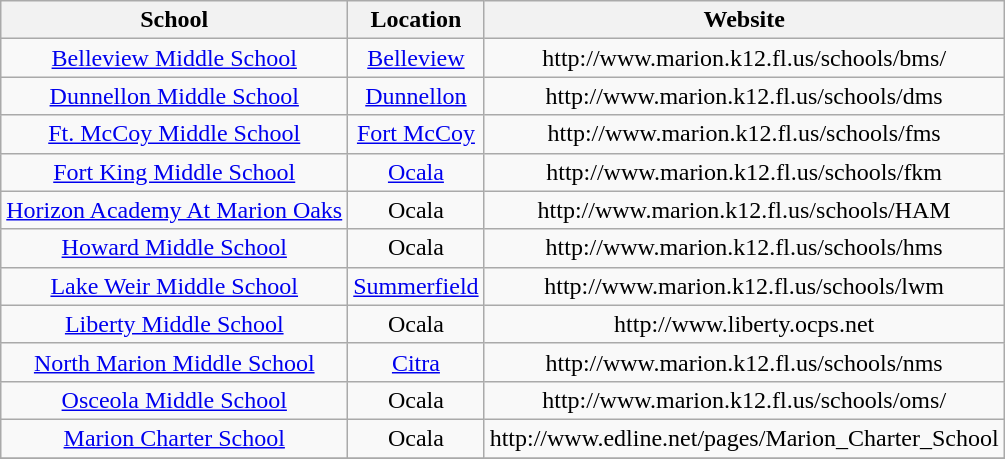<table class="wikitable" style="text-align:center">
<tr>
<th>School</th>
<th>Location</th>
<th>Website</th>
</tr>
<tr>
<td><a href='#'>Belleview Middle School</a></td>
<td><a href='#'>Belleview</a></td>
<td>http://www.marion.k12.fl.us/schools/bms/</td>
</tr>
<tr>
<td><a href='#'>Dunnellon Middle School</a></td>
<td><a href='#'>Dunnellon</a></td>
<td>http://www.marion.k12.fl.us/schools/dms</td>
</tr>
<tr>
<td><a href='#'>Ft. McCoy Middle School</a></td>
<td><a href='#'>Fort McCoy</a></td>
<td>http://www.marion.k12.fl.us/schools/fms</td>
</tr>
<tr>
<td><a href='#'>Fort King Middle School</a></td>
<td><a href='#'>Ocala</a></td>
<td>http://www.marion.k12.fl.us/schools/fkm</td>
</tr>
<tr>
<td><a href='#'>Horizon Academy At Marion Oaks</a></td>
<td>Ocala</td>
<td>http://www.marion.k12.fl.us/schools/HAM</td>
</tr>
<tr>
<td><a href='#'>Howard Middle School</a></td>
<td>Ocala</td>
<td>http://www.marion.k12.fl.us/schools/hms</td>
</tr>
<tr>
<td><a href='#'>Lake Weir Middle School</a></td>
<td><a href='#'>Summerfield</a></td>
<td>http://www.marion.k12.fl.us/schools/lwm</td>
</tr>
<tr>
<td><a href='#'>Liberty Middle School</a></td>
<td>Ocala</td>
<td>http://www.liberty.ocps.net</td>
</tr>
<tr>
<td><a href='#'>North Marion Middle School</a></td>
<td><a href='#'>Citra</a></td>
<td>http://www.marion.k12.fl.us/schools/nms</td>
</tr>
<tr>
<td><a href='#'>Osceola Middle School</a></td>
<td>Ocala</td>
<td>http://www.marion.k12.fl.us/schools/oms/</td>
</tr>
<tr>
<td><a href='#'>Marion Charter School</a></td>
<td>Ocala</td>
<td>http://www.edline.net/pages/Marion_Charter_School</td>
</tr>
<tr>
</tr>
</table>
